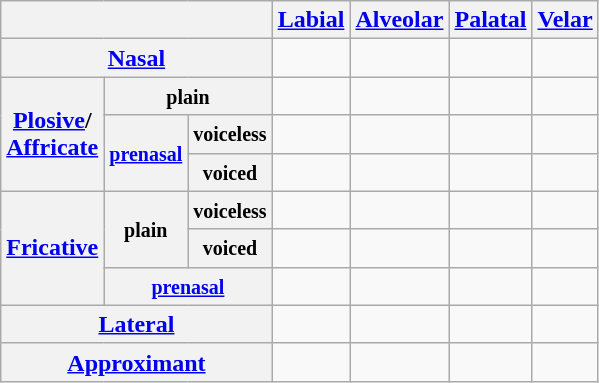<table class="wikitable" style="text-align:center;">
<tr>
<th colspan="3"></th>
<th><a href='#'>Labial</a></th>
<th><a href='#'>Alveolar</a></th>
<th><a href='#'>Palatal</a></th>
<th><a href='#'>Velar</a></th>
</tr>
<tr>
<th colspan="3"><a href='#'>Nasal</a></th>
<td></td>
<td></td>
<td></td>
<td></td>
</tr>
<tr>
<th rowspan="3"><a href='#'>Plosive</a>/<br><a href='#'>Affricate</a></th>
<th colspan="2"><small>plain</small></th>
<td></td>
<td></td>
<td></td>
<td></td>
</tr>
<tr>
<th rowspan="2"><small><a href='#'>prenasal</a></small></th>
<th><small>voiceless</small></th>
<td></td>
<td></td>
<td></td>
<td></td>
</tr>
<tr>
<th><small>voiced</small></th>
<td></td>
<td></td>
<td></td>
<td></td>
</tr>
<tr>
<th rowspan="3"><a href='#'>Fricative</a></th>
<th rowspan="2"><small>plain</small></th>
<th><small>voiceless</small></th>
<td></td>
<td></td>
<td></td>
<td></td>
</tr>
<tr>
<th><small>voiced</small></th>
<td></td>
<td></td>
<td></td>
<td></td>
</tr>
<tr>
<th colspan="2"><small><a href='#'>prenasal</a></small></th>
<td></td>
<td></td>
<td></td>
<td></td>
</tr>
<tr>
<th colspan="3"><a href='#'>Lateral</a></th>
<td></td>
<td></td>
<td></td>
<td></td>
</tr>
<tr>
<th colspan="3"><a href='#'>Approximant</a></th>
<td></td>
<td></td>
<td></td>
<td></td>
</tr>
</table>
